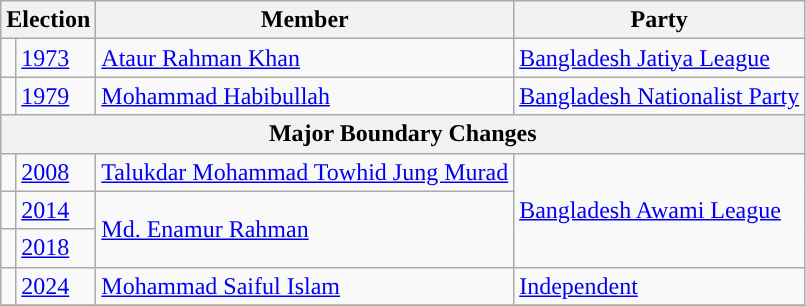<table class="wikitable">
<tr>
<th colspan="2">Election</th>
<th>Member</th>
<th>Party</th>
</tr>
<tr>
<td style="background-color:"></td>
<td><a href='#'>1973</a></td>
<td><a href='#'>Ataur Rahman Khan</a></td>
<td><a href='#'>Bangladesh Jatiya League</a></td>
</tr>
<tr>
<td style="background-color:"></td>
<td><a href='#'>1979</a></td>
<td><a href='#'>Mohammad Habibullah</a></td>
<td><a href='#'>Bangladesh Nationalist Party</a></td>
</tr>
<tr>
<th colspan="4">Major Boundary Changes</th>
</tr>
<tr>
<td style="background-color:"></td>
<td><a href='#'>2008</a></td>
<td><a href='#'>Talukdar Mohammad Towhid Jung Murad</a></td>
<td rowspan="3"><a href='#'>Bangladesh Awami League</a></td>
</tr>
<tr>
<td style="background-color:"></td>
<td><a href='#'>2014</a></td>
<td rowspan="2"><a href='#'>Md. Enamur Rahman</a></td>
</tr>
<tr>
<td style="background-color:"></td>
<td><a href='#'>2018</a></td>
</tr>
<tr>
<td style="background-color:"></td>
<td><a href='#'>2024</a></td>
<td><a href='#'>Mohammad Saiful Islam</a></td>
<td><a href='#'>Independent</a></td>
</tr>
<tr>
</tr>
</table>
